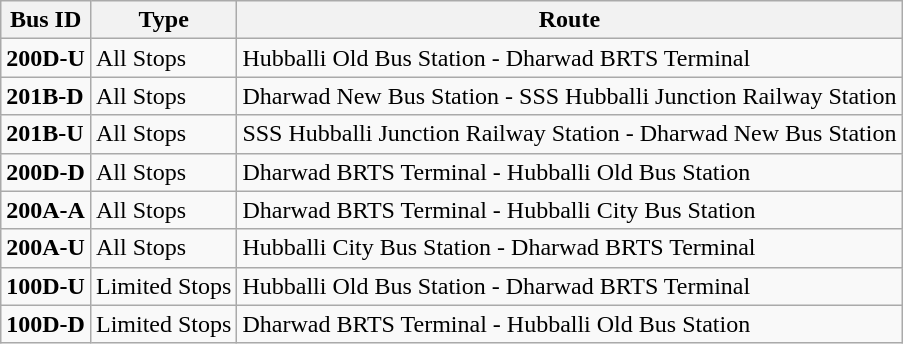<table class="wikitable sortable">
<tr>
<th>Bus ID</th>
<th>Type</th>
<th>Route</th>
</tr>
<tr>
<td><strong>200D-U</strong></td>
<td>All Stops</td>
<td>Hubballi Old Bus Station - Dharwad BRTS Terminal</td>
</tr>
<tr>
<td><strong>201B-D</strong></td>
<td>All Stops</td>
<td>Dharwad New Bus Station - SSS Hubballi Junction Railway Station</td>
</tr>
<tr>
<td><strong>201B-U</strong></td>
<td>All Stops</td>
<td>SSS Hubballi Junction Railway Station - Dharwad New Bus Station</td>
</tr>
<tr>
<td><strong>200D-D</strong></td>
<td>All Stops</td>
<td>Dharwad BRTS Terminal - Hubballi Old Bus Station</td>
</tr>
<tr>
<td><strong>200A-A</strong></td>
<td>All Stops</td>
<td>Dharwad BRTS Terminal - Hubballi City Bus Station</td>
</tr>
<tr>
<td><strong>200A-U</strong></td>
<td>All Stops</td>
<td>Hubballi City Bus Station - Dharwad BRTS Terminal</td>
</tr>
<tr>
<td><strong>100D-U</strong></td>
<td>Limited Stops</td>
<td>Hubballi Old Bus Station - Dharwad BRTS Terminal</td>
</tr>
<tr>
<td><strong>100D-D</strong></td>
<td>Limited Stops</td>
<td>Dharwad BRTS Terminal - Hubballi Old Bus Station</td>
</tr>
</table>
